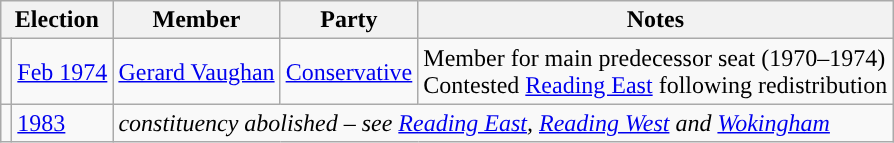<table class="wikitable">
<tr>
<th colspan="2">Election</th>
<th>Member</th>
<th>Party</th>
<th>Notes</th>
</tr>
<tr>
<td style="color:inherit;background-color: "></td>
<td><a href='#'>Feb 1974</a></td>
<td><a href='#'>Gerard Vaughan</a></td>
<td><a href='#'>Conservative</a></td>
<td>Member for main predecessor seat (1970–1974)<br>Contested <a href='#'>Reading East</a> following redistribution</td>
</tr>
<tr>
<td></td>
<td><a href='#'>1983</a></td>
<td colspan="3"><em>constituency abolished – see <a href='#'>Reading East</a>, <a href='#'>Reading West</a> and <a href='#'>Wokingham</a></em></td>
</tr>
</table>
